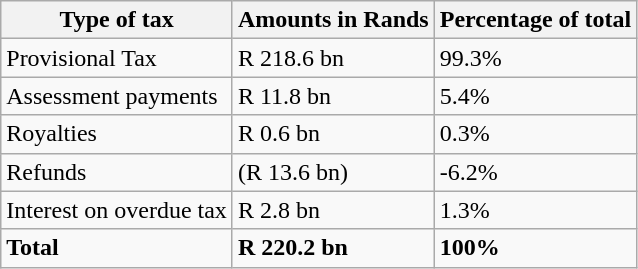<table class="wikitable">
<tr>
<th>Type of tax</th>
<th>Amounts in Rands</th>
<th>Percentage of total</th>
</tr>
<tr>
<td>Provisional Tax</td>
<td>R 218.6 bn</td>
<td>99.3%</td>
</tr>
<tr>
<td>Assessment payments</td>
<td>R 11.8 bn</td>
<td>5.4%</td>
</tr>
<tr>
<td>Royalties</td>
<td>R 0.6 bn</td>
<td>0.3%</td>
</tr>
<tr>
<td>Refunds</td>
<td>(R 13.6 bn)</td>
<td>-6.2%</td>
</tr>
<tr>
<td>Interest on overdue tax</td>
<td>R 2.8 bn</td>
<td>1.3%</td>
</tr>
<tr>
<td><strong>Total</strong></td>
<td><strong>R 220.2 bn</strong></td>
<td><strong>100%</strong></td>
</tr>
</table>
